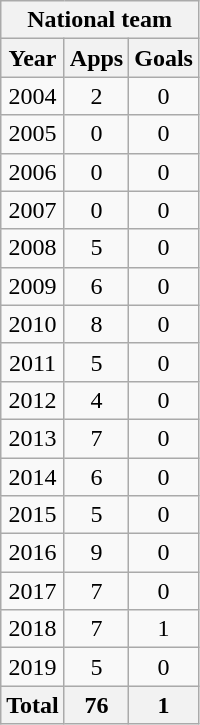<table class="wikitable" style="text-align:center">
<tr>
<th colspan=3>National team</th>
</tr>
<tr>
<th>Year</th>
<th>Apps</th>
<th>Goals</th>
</tr>
<tr>
<td>2004</td>
<td>2</td>
<td>0</td>
</tr>
<tr>
<td>2005</td>
<td>0</td>
<td>0</td>
</tr>
<tr>
<td>2006</td>
<td>0</td>
<td>0</td>
</tr>
<tr>
<td>2007</td>
<td>0</td>
<td>0</td>
</tr>
<tr>
<td>2008</td>
<td>5</td>
<td>0</td>
</tr>
<tr>
<td>2009</td>
<td>6</td>
<td>0</td>
</tr>
<tr>
<td>2010</td>
<td>8</td>
<td>0</td>
</tr>
<tr>
<td>2011</td>
<td>5</td>
<td>0</td>
</tr>
<tr>
<td>2012</td>
<td>4</td>
<td>0</td>
</tr>
<tr>
<td>2013</td>
<td>7</td>
<td>0</td>
</tr>
<tr>
<td>2014</td>
<td>6</td>
<td>0</td>
</tr>
<tr>
<td>2015</td>
<td>5</td>
<td>0</td>
</tr>
<tr>
<td>2016</td>
<td>9</td>
<td>0</td>
</tr>
<tr>
<td>2017</td>
<td>7</td>
<td>0</td>
</tr>
<tr>
<td>2018</td>
<td>7</td>
<td>1</td>
</tr>
<tr>
<td>2019</td>
<td>5</td>
<td>0</td>
</tr>
<tr>
<th>Total</th>
<th>76</th>
<th>1</th>
</tr>
</table>
